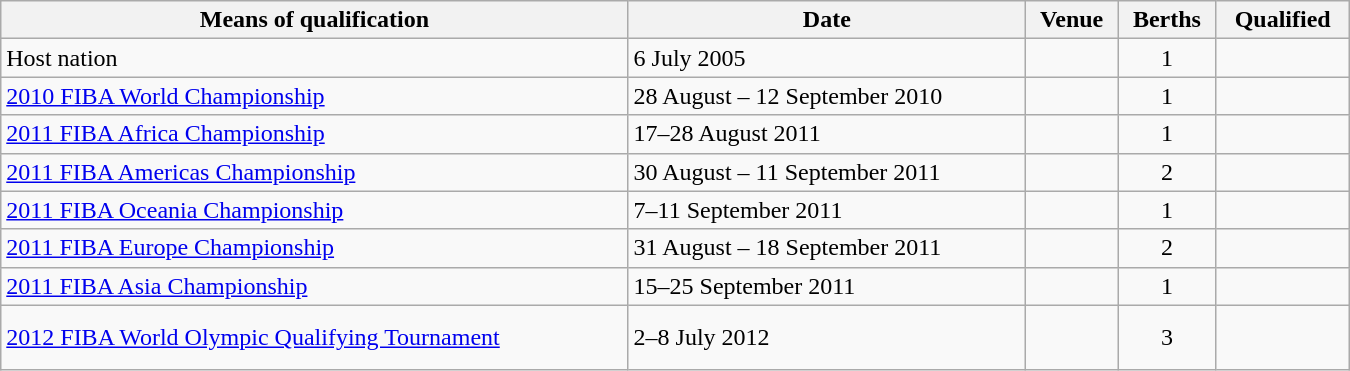<table class="wikitable" style="width:900px;">
<tr>
<th>Means of qualification</th>
<th>Date</th>
<th>Venue</th>
<th>Berths</th>
<th>Qualified</th>
</tr>
<tr>
<td>Host nation</td>
<td>6 July 2005</td>
<td></td>
<td style="text-align:center;">1</td>
<td></td>
</tr>
<tr>
<td><a href='#'>2010 FIBA World Championship</a></td>
<td>28 August – 12 September 2010</td>
<td></td>
<td style="text-align:center;">1</td>
<td></td>
</tr>
<tr>
<td><a href='#'>2011 FIBA Africa Championship</a></td>
<td>17–28 August 2011</td>
<td></td>
<td style="text-align:center;">1</td>
<td></td>
</tr>
<tr>
<td><a href='#'>2011 FIBA Americas Championship</a></td>
<td>30 August – 11 September 2011</td>
<td></td>
<td style="text-align:center;">2</td>
<td><br></td>
</tr>
<tr>
<td><a href='#'>2011 FIBA Oceania Championship</a></td>
<td>7–11 September 2011</td>
<td></td>
<td style="text-align:center;">1</td>
<td></td>
</tr>
<tr>
<td><a href='#'>2011 FIBA Europe Championship</a></td>
<td>31 August – 18 September 2011</td>
<td></td>
<td style="text-align:center;">2</td>
<td><br></td>
</tr>
<tr>
<td><a href='#'>2011 FIBA Asia Championship</a></td>
<td>15–25 September 2011</td>
<td></td>
<td style="text-align:center;">1</td>
<td></td>
</tr>
<tr>
<td><a href='#'>2012 FIBA World Olympic Qualifying Tournament</a></td>
<td>2–8 July 2012</td>
<td></td>
<td style="text-align:center;">3</td>
<td><br><br></td>
</tr>
</table>
